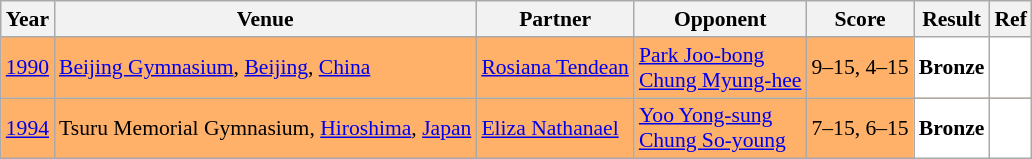<table class="sortable wikitable" style="font-size: 90%;">
<tr>
<th>Year</th>
<th>Venue</th>
<th>Partner</th>
<th>Opponent</th>
<th>Score</th>
<th>Result</th>
<th>Ref</th>
</tr>
<tr style="background:#FFB069">
<td align="center"><a href='#'>1990</a></td>
<td align="left"><a href='#'>Beijing Gymnasium</a>, <a href='#'>Beijing</a>, <a href='#'>China</a></td>
<td align="left"> <a href='#'>Rosiana Tendean</a></td>
<td align="left"> <a href='#'>Park Joo-bong</a> <br>  <a href='#'>Chung Myung-hee</a></td>
<td align="left">9–15, 4–15</td>
<td style="text-align:left; background:white"> <strong>Bronze</strong></td>
<td style="text-align:center; background:white"></td>
</tr>
<tr style="background:#FFB069">
<td align="center"><a href='#'>1994</a></td>
<td align="left">Tsuru Memorial Gymnasium, <a href='#'>Hiroshima</a>, <a href='#'>Japan</a></td>
<td align="left"> <a href='#'>Eliza Nathanael</a></td>
<td align="left"> <a href='#'>Yoo Yong-sung</a> <br>  <a href='#'>Chung So-young</a></td>
<td align="left">7–15, 6–15</td>
<td style="text-align:left; background:white"> <strong>Bronze</strong></td>
<td style="text-align:center; background:white"></td>
</tr>
</table>
